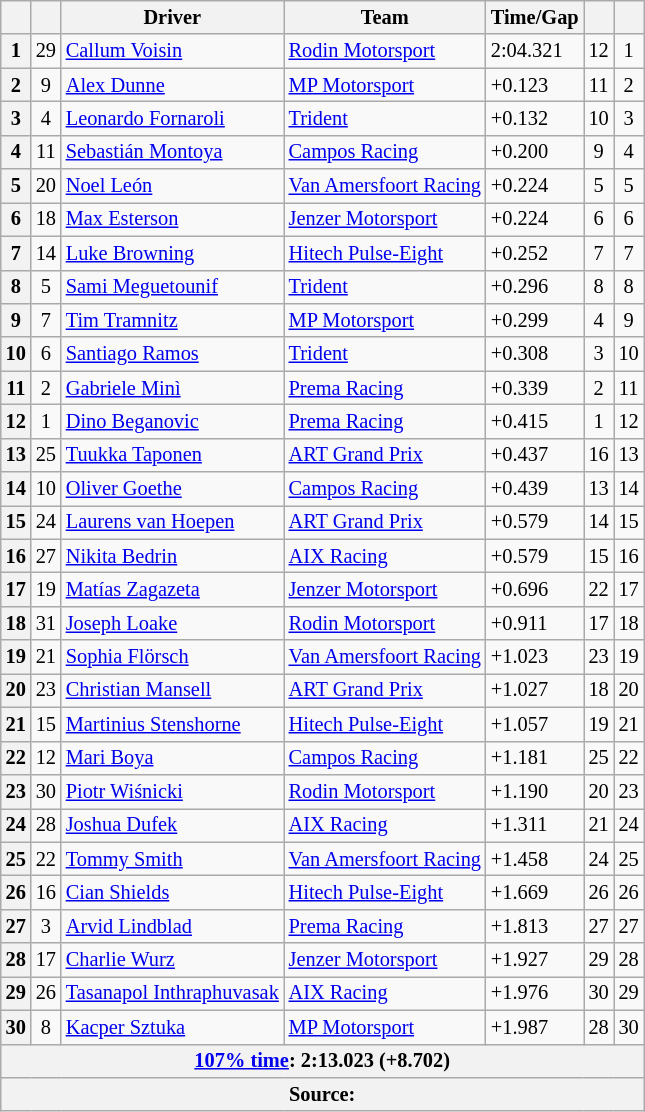<table class="wikitable" style="font-size:85%">
<tr>
<th></th>
<th></th>
<th>Driver</th>
<th>Team</th>
<th>Time/Gap</th>
<th scope="col"></th>
<th scope="col"></th>
</tr>
<tr>
<th>1</th>
<td align="center">29</td>
<td> <a href='#'>Callum Voisin</a></td>
<td><a href='#'>Rodin Motorsport</a></td>
<td>2:04.321</td>
<td align=center>12</td>
<td align=center>1</td>
</tr>
<tr>
<th>2</th>
<td align="center">9</td>
<td> <a href='#'>Alex Dunne</a></td>
<td><a href='#'>MP Motorsport</a></td>
<td>+0.123</td>
<td align=center>11</td>
<td align=center>2</td>
</tr>
<tr>
<th>3</th>
<td align="center">4</td>
<td> <a href='#'>Leonardo Fornaroli</a></td>
<td><a href='#'>Trident</a></td>
<td>+0.132</td>
<td align=center>10</td>
<td align=center>3</td>
</tr>
<tr>
<th>4</th>
<td align="center">11</td>
<td> <a href='#'>Sebastián Montoya</a></td>
<td><a href='#'>Campos Racing</a></td>
<td>+0.200</td>
<td align=center>9</td>
<td align=center>4</td>
</tr>
<tr>
<th>5</th>
<td align="center">20</td>
<td> <a href='#'>Noel León</a></td>
<td><a href='#'>Van Amersfoort Racing</a></td>
<td>+0.224</td>
<td align=center>5</td>
<td align=center>5</td>
</tr>
<tr>
<th>6</th>
<td align="center">18</td>
<td> <a href='#'>Max Esterson</a></td>
<td><a href='#'>Jenzer Motorsport</a></td>
<td>+0.224</td>
<td align=center>6</td>
<td align=center>6</td>
</tr>
<tr>
<th>7</th>
<td align="center">14</td>
<td> <a href='#'>Luke Browning</a></td>
<td><a href='#'>Hitech Pulse-Eight</a></td>
<td>+0.252</td>
<td align=center>7</td>
<td align=center>7</td>
</tr>
<tr>
<th>8</th>
<td align="center">5</td>
<td> <a href='#'>Sami Meguetounif</a></td>
<td><a href='#'>Trident</a></td>
<td>+0.296</td>
<td align=center>8</td>
<td align=center>8</td>
</tr>
<tr>
<th>9</th>
<td align="center">7</td>
<td> <a href='#'>Tim Tramnitz</a></td>
<td><a href='#'>MP Motorsport</a></td>
<td>+0.299</td>
<td align=center>4</td>
<td align=center>9</td>
</tr>
<tr>
<th>10</th>
<td align="center">6</td>
<td> <a href='#'>Santiago Ramos</a></td>
<td><a href='#'>Trident</a></td>
<td>+0.308</td>
<td align=center>3</td>
<td align=center>10</td>
</tr>
<tr>
<th>11</th>
<td align="center">2</td>
<td> <a href='#'>Gabriele Minì</a></td>
<td><a href='#'>Prema Racing</a></td>
<td>+0.339</td>
<td align=center>2</td>
<td align=center>11</td>
</tr>
<tr>
<th>12</th>
<td align="center">1</td>
<td> <a href='#'>Dino Beganovic</a></td>
<td><a href='#'>Prema Racing</a></td>
<td>+0.415</td>
<td align=center>1</td>
<td align=center>12</td>
</tr>
<tr>
<th>13</th>
<td align="center">25</td>
<td> <a href='#'>Tuukka Taponen</a></td>
<td><a href='#'>ART Grand Prix</a></td>
<td>+0.437</td>
<td align=center>16</td>
<td align=center>13</td>
</tr>
<tr>
<th>14</th>
<td align="center">10</td>
<td> <a href='#'>Oliver Goethe</a></td>
<td><a href='#'>Campos Racing</a></td>
<td>+0.439</td>
<td align=center>13</td>
<td align=center>14</td>
</tr>
<tr>
<th>15</th>
<td align="center">24</td>
<td> <a href='#'>Laurens van Hoepen</a></td>
<td><a href='#'>ART Grand Prix</a></td>
<td>+0.579</td>
<td align=center>14</td>
<td align=center>15</td>
</tr>
<tr>
<th>16</th>
<td align="center">27</td>
<td> <a href='#'>Nikita Bedrin</a></td>
<td><a href='#'>AIX Racing</a></td>
<td>+0.579</td>
<td align=center>15</td>
<td align=center>16</td>
</tr>
<tr>
<th>17</th>
<td align="center">19</td>
<td> <a href='#'>Matías Zagazeta</a></td>
<td><a href='#'>Jenzer Motorsport</a></td>
<td>+0.696</td>
<td align=center>22</td>
<td align=center>17</td>
</tr>
<tr>
<th>18</th>
<td align="center">31</td>
<td> <a href='#'>Joseph Loake</a></td>
<td><a href='#'>Rodin Motorsport</a></td>
<td>+0.911</td>
<td align=center>17</td>
<td align=center>18</td>
</tr>
<tr>
<th>19</th>
<td align="center">21</td>
<td> <a href='#'>Sophia Flörsch</a></td>
<td><a href='#'>Van Amersfoort Racing</a></td>
<td>+1.023</td>
<td align=center>23</td>
<td align=center>19</td>
</tr>
<tr>
<th>20</th>
<td align="center">23</td>
<td> <a href='#'>Christian Mansell</a></td>
<td><a href='#'>ART Grand Prix</a></td>
<td>+1.027</td>
<td align=center>18</td>
<td align=center>20</td>
</tr>
<tr>
<th>21</th>
<td align="center">15</td>
<td> <a href='#'>Martinius Stenshorne</a></td>
<td><a href='#'>Hitech Pulse-Eight</a></td>
<td>+1.057</td>
<td align=center>19</td>
<td align=center>21</td>
</tr>
<tr>
<th>22</th>
<td align="center">12</td>
<td> <a href='#'>Mari Boya</a></td>
<td><a href='#'>Campos Racing</a></td>
<td>+1.181</td>
<td align=center>25</td>
<td align=center>22</td>
</tr>
<tr>
<th>23</th>
<td align="center">30</td>
<td> <a href='#'>Piotr Wiśnicki</a></td>
<td><a href='#'>Rodin Motorsport</a></td>
<td>+1.190</td>
<td align=center>20</td>
<td align=center>23</td>
</tr>
<tr>
<th>24</th>
<td align="center">28</td>
<td> <a href='#'>Joshua Dufek</a></td>
<td><a href='#'>AIX Racing</a></td>
<td>+1.311</td>
<td align=center>21</td>
<td align=center>24</td>
</tr>
<tr>
<th>25</th>
<td align="center">22</td>
<td> <a href='#'>Tommy Smith</a></td>
<td><a href='#'>Van Amersfoort Racing</a></td>
<td>+1.458</td>
<td align=center>24</td>
<td align=center>25</td>
</tr>
<tr>
<th>26</th>
<td align="center">16</td>
<td> <a href='#'>Cian Shields</a></td>
<td><a href='#'>Hitech Pulse-Eight</a></td>
<td>+1.669</td>
<td align=center>26</td>
<td align=center>26</td>
</tr>
<tr>
<th>27</th>
<td align="center">3</td>
<td> <a href='#'>Arvid Lindblad</a></td>
<td><a href='#'>Prema Racing</a></td>
<td>+1.813</td>
<td align=center>27</td>
<td align=center>27</td>
</tr>
<tr>
<th>28</th>
<td align="center">17</td>
<td> <a href='#'>Charlie Wurz</a></td>
<td><a href='#'>Jenzer Motorsport</a></td>
<td>+1.927</td>
<td align=center>29</td>
<td align=center>28</td>
</tr>
<tr>
<th>29</th>
<td align="center">26</td>
<td> <a href='#'>Tasanapol Inthraphuvasak</a></td>
<td><a href='#'>AIX Racing</a></td>
<td>+1.976</td>
<td align=center>30</td>
<td align=center>29</td>
</tr>
<tr>
<th>30</th>
<td align="center">8</td>
<td> <a href='#'>Kacper Sztuka</a></td>
<td><a href='#'>MP Motorsport</a></td>
<td>+1.987</td>
<td align=center>28</td>
<td align=center>30</td>
</tr>
<tr>
<th colspan="7"><a href='#'>107% time</a>: 2:13.023 (+8.702)</th>
</tr>
<tr>
<th colspan="7">Source:</th>
</tr>
</table>
